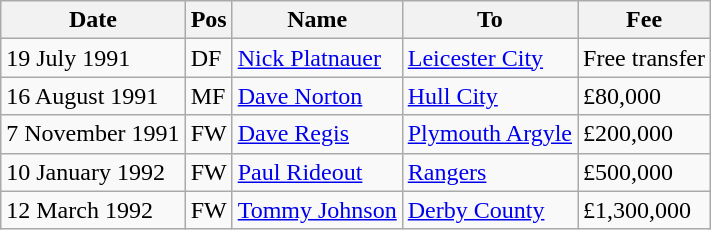<table class="wikitable">
<tr>
<th>Date</th>
<th>Pos</th>
<th>Name</th>
<th>To</th>
<th>Fee</th>
</tr>
<tr>
<td>19 July 1991</td>
<td>DF</td>
<td><a href='#'>Nick Platnauer</a></td>
<td><a href='#'>Leicester City</a></td>
<td>Free transfer</td>
</tr>
<tr>
<td>16 August 1991</td>
<td>MF</td>
<td><a href='#'>Dave Norton</a></td>
<td><a href='#'>Hull City</a></td>
<td>£80,000</td>
</tr>
<tr>
<td>7 November 1991</td>
<td>FW</td>
<td><a href='#'>Dave Regis</a></td>
<td><a href='#'>Plymouth Argyle</a></td>
<td>£200,000</td>
</tr>
<tr>
<td>10 January 1992</td>
<td>FW</td>
<td><a href='#'>Paul Rideout</a></td>
<td><a href='#'>Rangers</a></td>
<td>£500,000</td>
</tr>
<tr>
<td>12 March 1992</td>
<td>FW</td>
<td><a href='#'>Tommy Johnson</a></td>
<td><a href='#'>Derby County</a></td>
<td>£1,300,000</td>
</tr>
</table>
